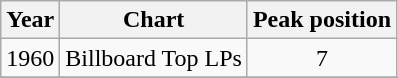<table class="wikitable">
<tr>
<th>Year</th>
<th>Chart</th>
<th>Peak position</th>
</tr>
<tr>
<td>1960</td>
<td>Billboard Top LPs</td>
<td align="center">7</td>
</tr>
<tr>
</tr>
</table>
